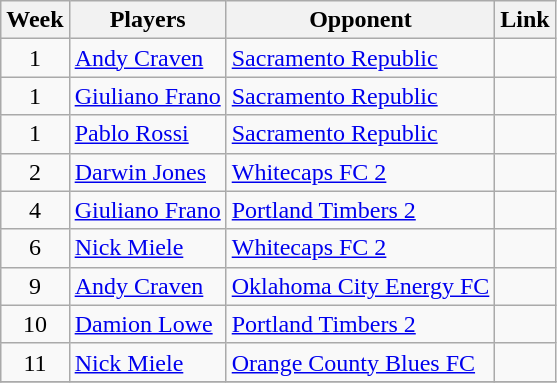<table class=wikitable>
<tr>
<th>Week</th>
<th>Players</th>
<th>Opponent</th>
<th>Link</th>
</tr>
<tr>
<td align=center>1</td>
<td> <a href='#'>Andy Craven</a></td>
<td><a href='#'>Sacramento Republic</a></td>
<td></td>
</tr>
<tr>
<td align=center>1</td>
<td> <a href='#'>Giuliano Frano</a></td>
<td><a href='#'>Sacramento Republic</a></td>
<td></td>
</tr>
<tr>
<td align=center>1</td>
<td> <a href='#'>Pablo Rossi</a></td>
<td><a href='#'>Sacramento Republic</a></td>
<td></td>
</tr>
<tr>
<td align=center>2</td>
<td> <a href='#'>Darwin Jones</a></td>
<td><a href='#'>Whitecaps FC 2</a></td>
<td></td>
</tr>
<tr>
<td align=center>4</td>
<td> <a href='#'>Giuliano Frano</a></td>
<td><a href='#'>Portland Timbers 2</a></td>
<td></td>
</tr>
<tr>
<td align=center>6</td>
<td> <a href='#'>Nick Miele</a></td>
<td><a href='#'>Whitecaps FC 2</a></td>
<td></td>
</tr>
<tr>
<td align=center>9</td>
<td> <a href='#'>Andy Craven</a></td>
<td><a href='#'>Oklahoma City Energy FC</a></td>
<td></td>
</tr>
<tr>
<td align=center>10</td>
<td> <a href='#'>Damion Lowe</a></td>
<td><a href='#'>Portland Timbers 2</a></td>
<td></td>
</tr>
<tr>
<td align=center>11</td>
<td> <a href='#'>Nick Miele</a></td>
<td><a href='#'>Orange County Blues FC</a></td>
<td></td>
</tr>
<tr>
</tr>
</table>
